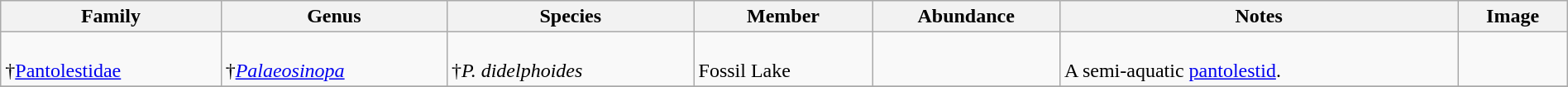<table class="wikitable" style="margin:auto;width:100%;">
<tr>
<th>Family</th>
<th>Genus</th>
<th>Species</th>
<th>Member</th>
<th>Abundance</th>
<th>Notes</th>
<th>Image</th>
</tr>
<tr>
<td><br>†<a href='#'>Pantolestidae</a></td>
<td><br>†<em><a href='#'>Palaeosinopa</a></em></td>
<td><br>†<em>P. didelphoides</em></td>
<td><br>Fossil Lake</td>
<td></td>
<td><br>A semi-aquatic <a href='#'>pantolestid</a>.</td>
<td><br></td>
</tr>
<tr>
</tr>
</table>
